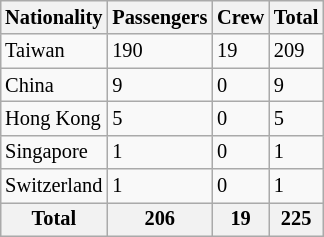<table class="sortable wikitable" style="font-size:85%; margin:0 0 0.5em 1em; float:right;">
<tr>
<th>Nationality</th>
<th>Passengers</th>
<th>Crew</th>
<th>Total</th>
</tr>
<tr>
<td>Taiwan</td>
<td>190</td>
<td>19</td>
<td>209</td>
</tr>
<tr>
<td>China</td>
<td>9</td>
<td>0</td>
<td>9</td>
</tr>
<tr>
<td>Hong Kong</td>
<td>5</td>
<td>0</td>
<td>5</td>
</tr>
<tr>
<td>Singapore</td>
<td>1</td>
<td>0</td>
<td>1</td>
</tr>
<tr>
<td>Switzerland</td>
<td>1</td>
<td>0</td>
<td>1</td>
</tr>
<tr>
<th>Total</th>
<th>206</th>
<th>19</th>
<th>225</th>
</tr>
</table>
